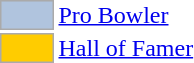<table>
<tr>
<td style="background-color:lightsteelblue;border:1px solid #aaaaaa;width:2em"></td>
<td><a href='#'>Pro Bowler</a></td>
</tr>
<tr>
<td style="background-color:#FFCC00;border:1px solid #aaaaaa;width:2em"></td>
<td><a href='#'>Hall of Famer</a></td>
</tr>
</table>
